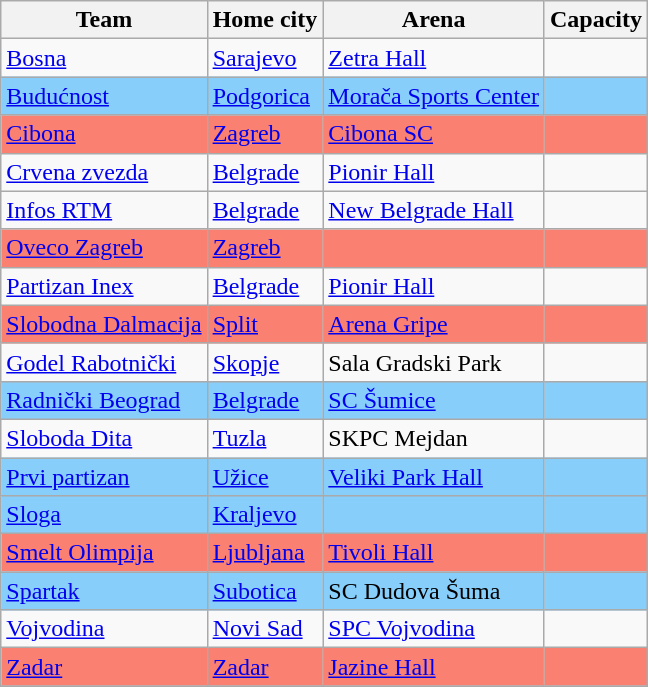<table class="wikitable sortable">
<tr>
<th>Team</th>
<th>Home city</th>
<th>Arena</th>
<th>Capacity</th>
</tr>
<tr>
<td><a href='#'>Bosna</a></td>
<td><a href='#'>Sarajevo</a></td>
<td><a href='#'>Zetra Hall</a></td>
<td style="text-align:center"></td>
</tr>
<tr style="background:#87CEFA">
<td><a href='#'>Budućnost</a></td>
<td><a href='#'>Podgorica</a></td>
<td><a href='#'>Morača Sports Center</a></td>
<td style="text-align:center"></td>
</tr>
<tr style="background:#FA8072">
<td><a href='#'>Cibona</a></td>
<td><a href='#'>Zagreb</a></td>
<td><a href='#'>Cibona SC</a></td>
<td style="text-align:center"></td>
</tr>
<tr>
<td><a href='#'>Crvena zvezda</a></td>
<td><a href='#'>Belgrade</a></td>
<td><a href='#'>Pionir Hall</a></td>
<td style="text-align:center"></td>
</tr>
<tr>
<td><a href='#'>Infos RTM</a></td>
<td><a href='#'>Belgrade</a></td>
<td><a href='#'>New Belgrade Hall</a></td>
<td style="text-align:center"></td>
</tr>
<tr style="background:#FA8072">
<td><a href='#'>Oveco Zagreb</a></td>
<td><a href='#'>Zagreb</a></td>
<td></td>
<td style="text-align:center"></td>
</tr>
<tr>
<td><a href='#'>Partizan Inex</a></td>
<td><a href='#'>Belgrade</a></td>
<td><a href='#'>Pionir Hall</a></td>
<td style="text-align:center"></td>
</tr>
<tr style="background:#FA8072">
<td><a href='#'>Slobodna Dalmacija</a></td>
<td><a href='#'>Split</a></td>
<td><a href='#'>Arena Gripe</a></td>
<td style="text-align:center"></td>
</tr>
<tr>
<td><a href='#'>Godel Rabotnički</a></td>
<td><a href='#'>Skopje</a></td>
<td>Sala Gradski Park</td>
<td style="text-align:center"></td>
</tr>
<tr style="background:#87CEFA">
<td><a href='#'>Radnički Beograd</a></td>
<td><a href='#'>Belgrade</a></td>
<td><a href='#'>SC Šumice</a></td>
<td style="text-align:center"></td>
</tr>
<tr>
<td><a href='#'>Sloboda Dita</a></td>
<td><a href='#'>Tuzla</a></td>
<td>SKPC Mejdan</td>
<td style="text-align:center"></td>
</tr>
<tr style="background:#87CEFA">
<td><a href='#'>Prvi partizan</a></td>
<td><a href='#'>Užice</a></td>
<td><a href='#'>Veliki Park Hall</a></td>
<td style="text-align:center"></td>
</tr>
<tr style="background:#87CEFA">
<td><a href='#'>Sloga</a></td>
<td><a href='#'>Kraljevo</a></td>
<td></td>
<td style="text-align:center"></td>
</tr>
<tr style="background:#FA8072">
<td><a href='#'>Smelt Olimpija</a></td>
<td><a href='#'>Ljubljana</a></td>
<td><a href='#'>Tivoli Hall</a></td>
<td style="text-align:center"></td>
</tr>
<tr style="background:#87CEFA">
<td><a href='#'>Spartak</a></td>
<td><a href='#'>Subotica</a></td>
<td>SC Dudova Šuma</td>
<td style="text-align:center"></td>
</tr>
<tr>
<td><a href='#'>Vojvodina</a></td>
<td><a href='#'>Novi Sad</a></td>
<td><a href='#'>SPC Vojvodina</a></td>
<td style="text-align:center"></td>
</tr>
<tr style="background:#FA8072">
<td><a href='#'>Zadar</a></td>
<td><a href='#'>Zadar</a></td>
<td><a href='#'>Jazine Hall</a></td>
<td style="text-align:center"></td>
</tr>
<tr>
</tr>
</table>
